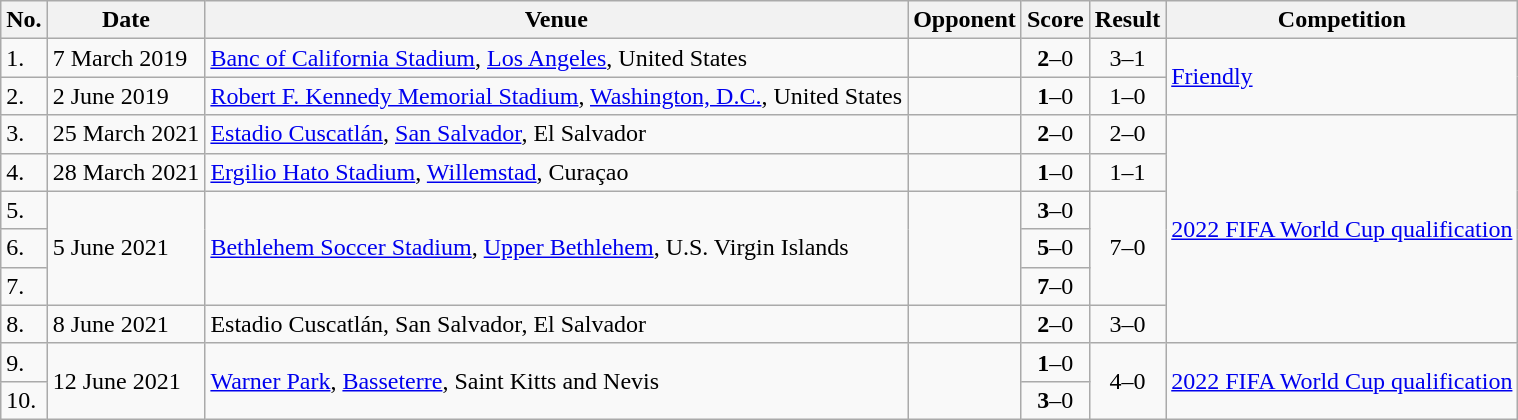<table class="wikitable" style="font-size:100%;">
<tr>
<th>No.</th>
<th>Date</th>
<th>Venue</th>
<th>Opponent</th>
<th>Score</th>
<th>Result</th>
<th>Competition</th>
</tr>
<tr>
<td>1.</td>
<td>7 March 2019</td>
<td><a href='#'>Banc of California Stadium</a>, <a href='#'>Los Angeles</a>, United States</td>
<td></td>
<td align=center><strong>2</strong>–0</td>
<td align=center>3–1</td>
<td rowspan=2><a href='#'>Friendly</a></td>
</tr>
<tr>
<td>2.</td>
<td>2 June 2019</td>
<td><a href='#'>Robert F. Kennedy Memorial Stadium</a>, <a href='#'>Washington, D.C.</a>, United States</td>
<td></td>
<td align=center><strong>1</strong>–0</td>
<td align=center>1–0</td>
</tr>
<tr>
<td>3.</td>
<td>25 March 2021</td>
<td><a href='#'>Estadio Cuscatlán</a>, <a href='#'>San Salvador</a>, El Salvador</td>
<td></td>
<td align=center><strong>2</strong>–0</td>
<td align=center>2–0</td>
<td rowspan=6><a href='#'>2022 FIFA World Cup qualification</a></td>
</tr>
<tr>
<td>4.</td>
<td>28 March 2021</td>
<td><a href='#'>Ergilio Hato Stadium</a>, <a href='#'>Willemstad</a>, Curaçao</td>
<td></td>
<td align=center><strong>1</strong>–0</td>
<td align=center>1–1</td>
</tr>
<tr>
<td>5.</td>
<td rowspan=3>5 June 2021</td>
<td rowspan=3><a href='#'>Bethlehem Soccer Stadium</a>, <a href='#'>Upper Bethlehem</a>, U.S. Virgin Islands</td>
<td rowspan=3></td>
<td align=center><strong>3</strong>–0</td>
<td align=center rowspan=3>7–0</td>
</tr>
<tr>
<td>6.</td>
<td align=center><strong>5</strong>–0</td>
</tr>
<tr>
<td>7.</td>
<td align=center><strong>7</strong>–0</td>
</tr>
<tr>
<td>8.</td>
<td>8 June 2021</td>
<td>Estadio Cuscatlán, San Salvador, El Salvador</td>
<td></td>
<td align=center><strong>2</strong>–0</td>
<td align=center>3–0</td>
</tr>
<tr>
<td>9.</td>
<td rowspan=2>12 June 2021</td>
<td rowspan=2><a href='#'>Warner Park</a>, <a href='#'>Basseterre</a>, Saint Kitts and Nevis</td>
<td rowspan=2></td>
<td align=center><strong>1</strong>–0</td>
<td align=center rowspan=2>4–0</td>
<td rowspan=2><a href='#'>2022 FIFA World Cup qualification</a></td>
</tr>
<tr>
<td>10.</td>
<td align=center><strong>3</strong>–0</td>
</tr>
</table>
